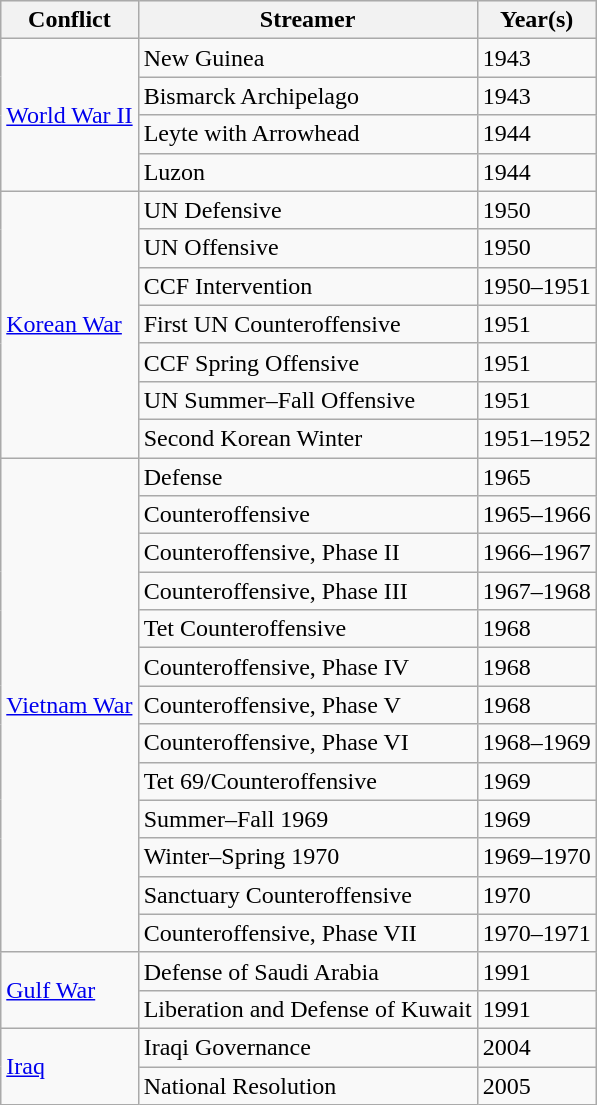<table class=wikitable>
<tr style="background:#efefef;">
<th>Conflict</th>
<th>Streamer</th>
<th>Year(s)</th>
</tr>
<tr>
<td rowspan="4"><a href='#'>World War II</a> <br> </td>
<td>New Guinea</td>
<td>1943</td>
</tr>
<tr>
<td>Bismarck Archipelago</td>
<td>1943</td>
</tr>
<tr>
<td>Leyte with Arrowhead</td>
<td>1944</td>
</tr>
<tr>
<td>Luzon</td>
<td>1944</td>
</tr>
<tr>
<td rowspan="7"><a href='#'>Korean War</a> <br> </td>
<td>UN Defensive</td>
<td>1950</td>
</tr>
<tr>
<td>UN Offensive</td>
<td>1950</td>
</tr>
<tr>
<td>CCF Intervention</td>
<td>1950–1951</td>
</tr>
<tr>
<td>First UN Counteroffensive</td>
<td>1951</td>
</tr>
<tr>
<td>CCF Spring Offensive</td>
<td>1951</td>
</tr>
<tr>
<td>UN Summer–Fall Offensive</td>
<td>1951</td>
</tr>
<tr>
<td>Second Korean Winter</td>
<td>1951–1952</td>
</tr>
<tr>
<td rowspan="13"><a href='#'>Vietnam War</a> <br> </td>
<td>Defense</td>
<td>1965</td>
</tr>
<tr>
<td>Counteroffensive</td>
<td>1965–1966</td>
</tr>
<tr>
<td>Counteroffensive, Phase II</td>
<td>1966–1967</td>
</tr>
<tr>
<td>Counteroffensive, Phase III</td>
<td>1967–1968</td>
</tr>
<tr>
<td>Tet Counteroffensive</td>
<td>1968</td>
</tr>
<tr>
<td>Counteroffensive, Phase IV</td>
<td>1968</td>
</tr>
<tr>
<td>Counteroffensive, Phase V</td>
<td>1968</td>
</tr>
<tr>
<td>Counteroffensive, Phase VI</td>
<td>1968–1969</td>
</tr>
<tr>
<td>Tet 69/Counteroffensive</td>
<td>1969</td>
</tr>
<tr>
<td>Summer–Fall 1969</td>
<td>1969</td>
</tr>
<tr>
<td>Winter–Spring 1970</td>
<td>1969–1970</td>
</tr>
<tr>
<td>Sanctuary Counteroffensive</td>
<td>1970</td>
</tr>
<tr>
<td>Counteroffensive, Phase VII</td>
<td>1970–1971</td>
</tr>
<tr>
<td rowspan="2"><a href='#'>Gulf War</a> <br> </td>
<td>Defense of Saudi Arabia</td>
<td>1991</td>
</tr>
<tr>
<td>Liberation and Defense of Kuwait</td>
<td>1991</td>
</tr>
<tr>
<td rowspan="4"><a href='#'>Iraq</a><br> </td>
<td>Iraqi Governance</td>
<td>2004</td>
</tr>
<tr>
<td>National Resolution</td>
<td>2005</td>
</tr>
</table>
